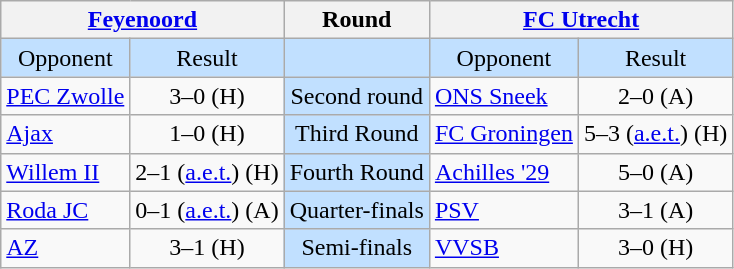<table class="wikitable" style="text-align:center">
<tr>
<th colspan=2><a href='#'>Feyenoord</a></th>
<th>Round</th>
<th colspan=2><a href='#'>FC Utrecht</a></th>
</tr>
<tr style="background:#c1e0ff">
<td>Opponent</td>
<td>Result</td>
<td></td>
<td>Opponent</td>
<td>Result</td>
</tr>
<tr>
<td align=left><a href='#'>PEC Zwolle</a></td>
<td>3–0 (H)</td>
<td style="background:#c1e0ff">Second round</td>
<td align=left><a href='#'>ONS Sneek</a></td>
<td>2–0 (A)</td>
</tr>
<tr>
<td align=left><a href='#'>Ajax</a></td>
<td>1–0 (H)</td>
<td style="background:#c1e0ff">Third Round</td>
<td align=left><a href='#'>FC Groningen</a></td>
<td>5–3 (<a href='#'>a.e.t.</a>) (H)</td>
</tr>
<tr>
<td align=left><a href='#'>Willem II</a></td>
<td>2–1 (<a href='#'>a.e.t.</a>) (H)</td>
<td style="background:#c1e0ff">Fourth Round</td>
<td align=left><a href='#'>Achilles '29</a></td>
<td>5–0 (A)</td>
</tr>
<tr>
<td align=left><a href='#'>Roda JC</a></td>
<td>0–1 (<a href='#'>a.e.t.</a>) (A)</td>
<td style="background:#c1e0ff">Quarter-finals</td>
<td align=left><a href='#'>PSV</a></td>
<td>3–1 (A)</td>
</tr>
<tr>
<td align=left><a href='#'>AZ</a></td>
<td>3–1  (H)</td>
<td style="background:#c1e0ff">Semi-finals</td>
<td align=left><a href='#'>VVSB</a></td>
<td>3–0 (H)</td>
</tr>
</table>
